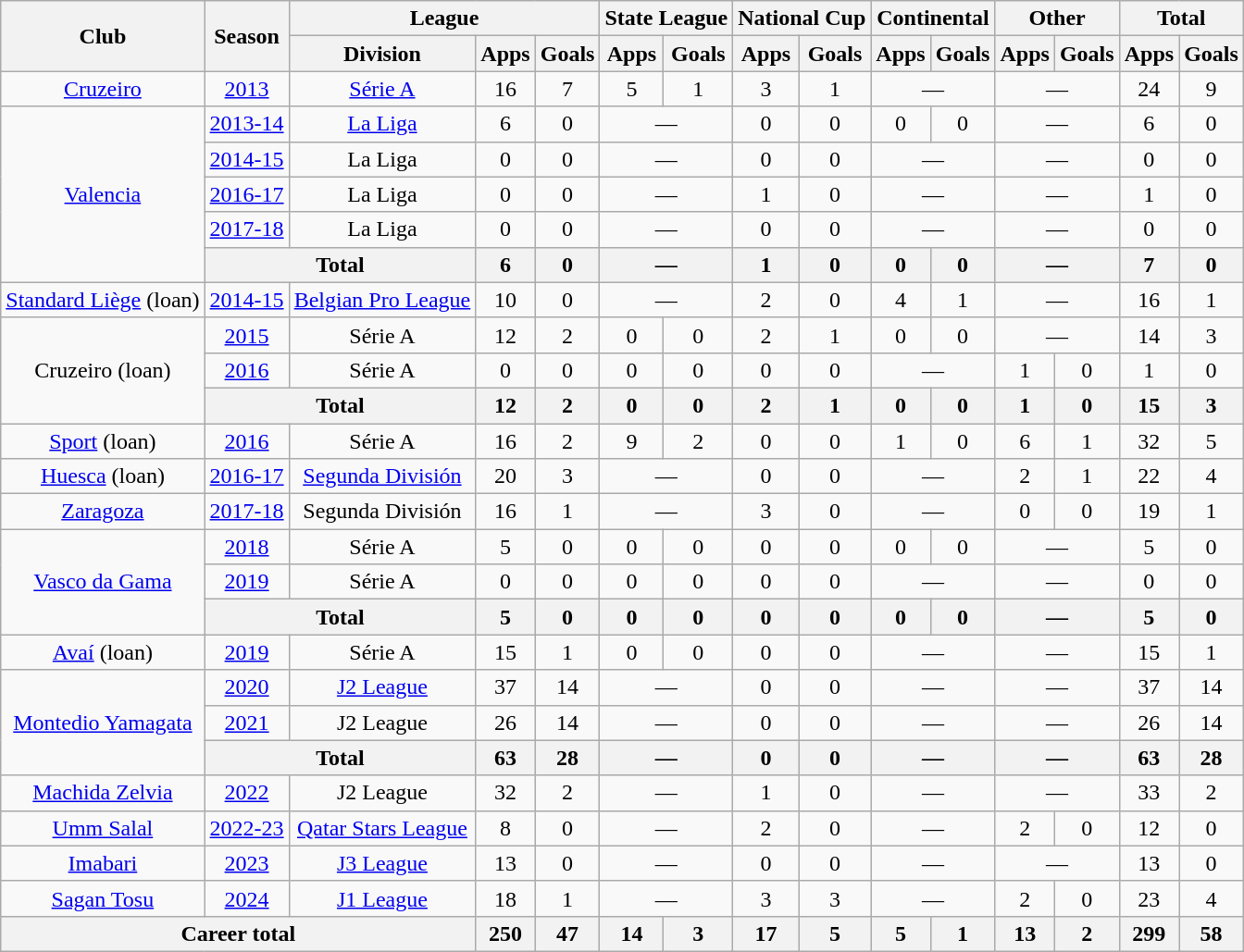<table class="wikitable" style="text-align: center;">
<tr>
<th rowspan="2">Club</th>
<th rowspan="2">Season</th>
<th colspan="3">League</th>
<th colspan="2">State League</th>
<th colspan="2">National Cup</th>
<th colspan="2">Continental</th>
<th colspan="2">Other</th>
<th colspan="2">Total</th>
</tr>
<tr>
<th>Division</th>
<th>Apps</th>
<th>Goals</th>
<th>Apps</th>
<th>Goals</th>
<th>Apps</th>
<th>Goals</th>
<th>Apps</th>
<th>Goals</th>
<th>Apps</th>
<th>Goals</th>
<th>Apps</th>
<th>Goals</th>
</tr>
<tr>
<td><a href='#'>Cruzeiro</a></td>
<td><a href='#'>2013</a></td>
<td><a href='#'>Série A</a></td>
<td>16</td>
<td>7</td>
<td>5</td>
<td>1</td>
<td>3</td>
<td>1</td>
<td colspan="2">—</td>
<td colspan="2">—</td>
<td>24</td>
<td>9</td>
</tr>
<tr>
<td rowspan="5"><a href='#'>Valencia</a></td>
<td><a href='#'>2013-14</a></td>
<td><a href='#'>La Liga</a></td>
<td>6</td>
<td>0</td>
<td colspan="2">—</td>
<td>0</td>
<td>0</td>
<td>0</td>
<td>0</td>
<td colspan="2">—</td>
<td>6</td>
<td>0</td>
</tr>
<tr>
<td><a href='#'>2014-15</a></td>
<td>La Liga</td>
<td>0</td>
<td>0</td>
<td colspan="2">—</td>
<td>0</td>
<td>0</td>
<td colspan="2">—</td>
<td colspan="2">—</td>
<td>0</td>
<td>0</td>
</tr>
<tr>
<td><a href='#'>2016-17</a></td>
<td>La Liga</td>
<td>0</td>
<td>0</td>
<td colspan="2">—</td>
<td>1</td>
<td>0</td>
<td colspan="2">—</td>
<td colspan="2">—</td>
<td>1</td>
<td>0</td>
</tr>
<tr>
<td><a href='#'>2017-18</a></td>
<td>La Liga</td>
<td>0</td>
<td>0</td>
<td colspan="2">—</td>
<td>0</td>
<td>0</td>
<td colspan="2">—</td>
<td colspan="2">—</td>
<td>0</td>
<td>0</td>
</tr>
<tr>
<th colspan="2">Total</th>
<th>6</th>
<th>0</th>
<th colspan="2">—</th>
<th>1</th>
<th>0</th>
<th>0</th>
<th>0</th>
<th colspan="2">—</th>
<th>7</th>
<th>0</th>
</tr>
<tr>
<td><a href='#'>Standard Liège</a> (loan)</td>
<td><a href='#'>2014-15</a></td>
<td><a href='#'>Belgian Pro League</a></td>
<td>10</td>
<td>0</td>
<td colspan="2">—</td>
<td>2</td>
<td>0</td>
<td>4</td>
<td>1</td>
<td colspan="2">—</td>
<td>16</td>
<td>1</td>
</tr>
<tr>
<td rowspan="3">Cruzeiro (loan)</td>
<td><a href='#'>2015</a></td>
<td>Série A</td>
<td>12</td>
<td>2</td>
<td>0</td>
<td>0</td>
<td>2</td>
<td>1</td>
<td>0</td>
<td>0</td>
<td colspan="2">—</td>
<td>14</td>
<td>3</td>
</tr>
<tr>
<td><a href='#'>2016</a></td>
<td>Série A</td>
<td>0</td>
<td>0</td>
<td>0</td>
<td>0</td>
<td>0</td>
<td>0</td>
<td colspan="2">—</td>
<td>1</td>
<td>0</td>
<td>1</td>
<td>0</td>
</tr>
<tr>
<th colspan="2">Total</th>
<th>12</th>
<th>2</th>
<th>0</th>
<th>0</th>
<th>2</th>
<th>1</th>
<th>0</th>
<th>0</th>
<th>1</th>
<th>0</th>
<th>15</th>
<th>3</th>
</tr>
<tr>
<td><a href='#'>Sport</a> (loan)</td>
<td><a href='#'>2016</a></td>
<td>Série A</td>
<td>16</td>
<td>2</td>
<td>9</td>
<td>2</td>
<td>0</td>
<td>0</td>
<td>1</td>
<td>0</td>
<td>6</td>
<td>1</td>
<td>32</td>
<td>5</td>
</tr>
<tr>
<td><a href='#'>Huesca</a> (loan)</td>
<td><a href='#'>2016-17</a></td>
<td><a href='#'>Segunda División</a></td>
<td>20</td>
<td>3</td>
<td colspan="2">—</td>
<td>0</td>
<td>0</td>
<td colspan="2">—</td>
<td>2</td>
<td>1</td>
<td>22</td>
<td>4</td>
</tr>
<tr>
<td><a href='#'>Zaragoza</a></td>
<td><a href='#'>2017-18</a></td>
<td>Segunda División</td>
<td>16</td>
<td>1</td>
<td colspan="2">—</td>
<td>3</td>
<td>0</td>
<td colspan="2">—</td>
<td>0</td>
<td>0</td>
<td>19</td>
<td>1</td>
</tr>
<tr>
<td rowspan="3"><a href='#'>Vasco da Gama</a></td>
<td><a href='#'>2018</a></td>
<td>Série A</td>
<td>5</td>
<td>0</td>
<td>0</td>
<td>0</td>
<td>0</td>
<td>0</td>
<td>0</td>
<td>0</td>
<td colspan="2">—</td>
<td>5</td>
<td>0</td>
</tr>
<tr>
<td><a href='#'>2019</a></td>
<td>Série A</td>
<td>0</td>
<td>0</td>
<td>0</td>
<td>0</td>
<td>0</td>
<td>0</td>
<td colspan="2">—</td>
<td colspan="2">—</td>
<td>0</td>
<td>0</td>
</tr>
<tr>
<th colspan="2">Total</th>
<th>5</th>
<th>0</th>
<th>0</th>
<th>0</th>
<th>0</th>
<th>0</th>
<th>0</th>
<th>0</th>
<th colspan="2">—</th>
<th>5</th>
<th>0</th>
</tr>
<tr>
<td><a href='#'>Avaí</a> (loan)</td>
<td><a href='#'>2019</a></td>
<td>Série A</td>
<td>15</td>
<td>1</td>
<td>0</td>
<td>0</td>
<td>0</td>
<td>0</td>
<td colspan="2">—</td>
<td colspan="2">—</td>
<td>15</td>
<td>1</td>
</tr>
<tr>
<td rowspan="3"><a href='#'>Montedio Yamagata</a></td>
<td><a href='#'>2020</a></td>
<td><a href='#'>J2 League</a></td>
<td>37</td>
<td>14</td>
<td colspan="2">—</td>
<td>0</td>
<td>0</td>
<td colspan="2">—</td>
<td colspan="2">—</td>
<td>37</td>
<td>14</td>
</tr>
<tr>
<td><a href='#'>2021</a></td>
<td>J2 League</td>
<td>26</td>
<td>14</td>
<td colspan="2">—</td>
<td>0</td>
<td>0</td>
<td colspan="2">—</td>
<td colspan="2">—</td>
<td>26</td>
<td>14</td>
</tr>
<tr>
<th colspan="2">Total</th>
<th>63</th>
<th>28</th>
<th colspan="2">—</th>
<th>0</th>
<th>0</th>
<th colspan="2">—</th>
<th colspan="2">—</th>
<th>63</th>
<th>28</th>
</tr>
<tr>
<td><a href='#'>Machida Zelvia</a></td>
<td><a href='#'>2022</a></td>
<td>J2 League</td>
<td>32</td>
<td>2</td>
<td colspan="2">—</td>
<td>1</td>
<td>0</td>
<td colspan="2">—</td>
<td colspan="2">—</td>
<td>33</td>
<td>2</td>
</tr>
<tr>
<td><a href='#'>Umm Salal</a></td>
<td><a href='#'>2022-23</a></td>
<td><a href='#'>Qatar Stars League</a></td>
<td>8</td>
<td>0</td>
<td colspan="2">—</td>
<td>2</td>
<td>0</td>
<td colspan="2">—</td>
<td>2</td>
<td>0</td>
<td>12</td>
<td>0</td>
</tr>
<tr>
<td><a href='#'>Imabari</a></td>
<td><a href='#'>2023</a></td>
<td><a href='#'>J3 League</a></td>
<td>13</td>
<td>0</td>
<td colspan="2">—</td>
<td>0</td>
<td>0</td>
<td colspan="2">—</td>
<td colspan="2">—</td>
<td>13</td>
<td>0</td>
</tr>
<tr>
<td><a href='#'>Sagan Tosu</a></td>
<td><a href='#'>2024</a></td>
<td><a href='#'>J1 League</a></td>
<td>18</td>
<td>1</td>
<td colspan="2">—</td>
<td>3</td>
<td>3</td>
<td colspan="2">—</td>
<td>2</td>
<td>0</td>
<td>23</td>
<td>4</td>
</tr>
<tr>
<th colspan="3">Career total</th>
<th>250</th>
<th>47</th>
<th>14</th>
<th>3</th>
<th>17</th>
<th>5</th>
<th>5</th>
<th>1</th>
<th>13</th>
<th>2</th>
<th>299</th>
<th>58</th>
</tr>
</table>
